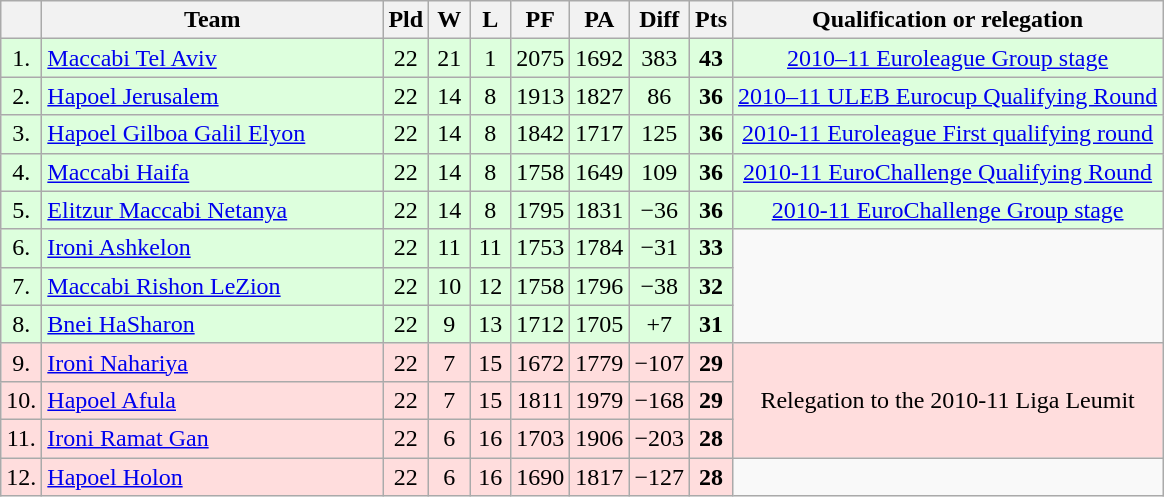<table class="wikitable sortable" style="text-align:center">
<tr>
<th width=15></th>
<th width=220>Team</th>
<th width=20>Pld</th>
<th width=20>W</th>
<th width=20>L</th>
<th width=20>PF</th>
<th width=20>PA</th>
<th width=30>Diff</th>
<th width=20>Pts</th>
<th>Qualification or relegation</th>
</tr>
<tr bgcolor="#ddffdd">
<td>1.</td>
<td align=left><a href='#'>Maccabi Tel Aviv</a></td>
<td>22</td>
<td>21</td>
<td>1</td>
<td>2075</td>
<td>1692</td>
<td>383</td>
<td><strong>43</strong></td>
<td><a href='#'>2010–11 Euroleague Group stage</a></td>
</tr>
<tr bgcolor="#ddffdd">
<td>2.</td>
<td align=left><a href='#'>Hapoel Jerusalem</a></td>
<td>22</td>
<td>14</td>
<td>8</td>
<td>1913</td>
<td>1827</td>
<td>86</td>
<td><strong>36</strong></td>
<td><a href='#'>2010–11 ULEB Eurocup Qualifying Round</a></td>
</tr>
<tr bgcolor="#ddffdd">
<td>3.</td>
<td align=left><a href='#'>Hapoel Gilboa Galil Elyon</a></td>
<td>22</td>
<td>14</td>
<td>8</td>
<td>1842</td>
<td>1717</td>
<td>125</td>
<td><strong>36</strong></td>
<td><a href='#'>2010-11 Euroleague First qualifying round</a></td>
</tr>
<tr bgcolor="#ddffdd">
<td>4.</td>
<td align=left><a href='#'>Maccabi Haifa</a></td>
<td>22</td>
<td>14</td>
<td>8</td>
<td>1758</td>
<td>1649</td>
<td>109</td>
<td><strong>36</strong></td>
<td><a href='#'>2010-11 EuroChallenge Qualifying Round</a></td>
</tr>
<tr bgcolor="#ddffdd">
<td>5.</td>
<td align=left><a href='#'>Elitzur Maccabi Netanya</a></td>
<td>22</td>
<td>14</td>
<td>8</td>
<td>1795</td>
<td>1831</td>
<td>−36</td>
<td><strong>36</strong></td>
<td><a href='#'>2010-11 EuroChallenge Group stage</a></td>
</tr>
<tr bgcolor="#ddffdd">
<td>6.</td>
<td align=left><a href='#'>Ironi Ashkelon</a></td>
<td>22</td>
<td>11</td>
<td>11</td>
<td>1753</td>
<td>1784</td>
<td>−31</td>
<td><strong>33</strong></td>
</tr>
<tr bgcolor="#ddffdd">
<td>7.</td>
<td align=left><a href='#'>Maccabi Rishon LeZion</a></td>
<td>22</td>
<td>10</td>
<td>12</td>
<td>1758</td>
<td>1796</td>
<td>−38</td>
<td><strong>32</strong></td>
</tr>
<tr bgcolor="#ddffdd">
<td>8.</td>
<td align=left><a href='#'>Bnei HaSharon</a></td>
<td>22</td>
<td>9</td>
<td>13</td>
<td>1712</td>
<td>1705</td>
<td>+7</td>
<td><strong>31</strong></td>
</tr>
<tr bgcolor="#ffdddd">
<td>9.</td>
<td align=left><a href='#'>Ironi Nahariya</a></td>
<td>22</td>
<td>7</td>
<td>15</td>
<td>1672</td>
<td>1779</td>
<td>−107</td>
<td><strong>29</strong></td>
<td align=center rowspan=3>Relegation to the 2010-11 Liga Leumit</td>
</tr>
<tr bgcolor="#ffdddd">
<td>10.</td>
<td align=left><a href='#'>Hapoel Afula</a></td>
<td>22</td>
<td>7</td>
<td>15</td>
<td>1811</td>
<td>1979</td>
<td>−168</td>
<td><strong>29</strong></td>
</tr>
<tr bgcolor="#ffdddd">
<td>11.</td>
<td align=left><a href='#'>Ironi Ramat Gan</a></td>
<td>22</td>
<td>6</td>
<td>16</td>
<td>1703</td>
<td>1906</td>
<td>−203</td>
<td><strong>28</strong></td>
</tr>
<tr bgcolor="#ffdddd">
<td>12.</td>
<td align=left><a href='#'>Hapoel Holon</a></td>
<td>22</td>
<td>6</td>
<td>16</td>
<td>1690</td>
<td>1817</td>
<td>−127</td>
<td><strong>28</strong></td>
</tr>
</table>
